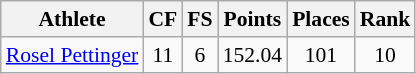<table class="wikitable" border="1" style="font-size:90%">
<tr>
<th>Athlete</th>
<th>CF</th>
<th>FS</th>
<th>Points</th>
<th>Places</th>
<th>Rank</th>
</tr>
<tr align=center>
<td align=left><a href='#'>Rosel Pettinger</a></td>
<td>11</td>
<td>6</td>
<td>152.04</td>
<td>101</td>
<td>10</td>
</tr>
</table>
